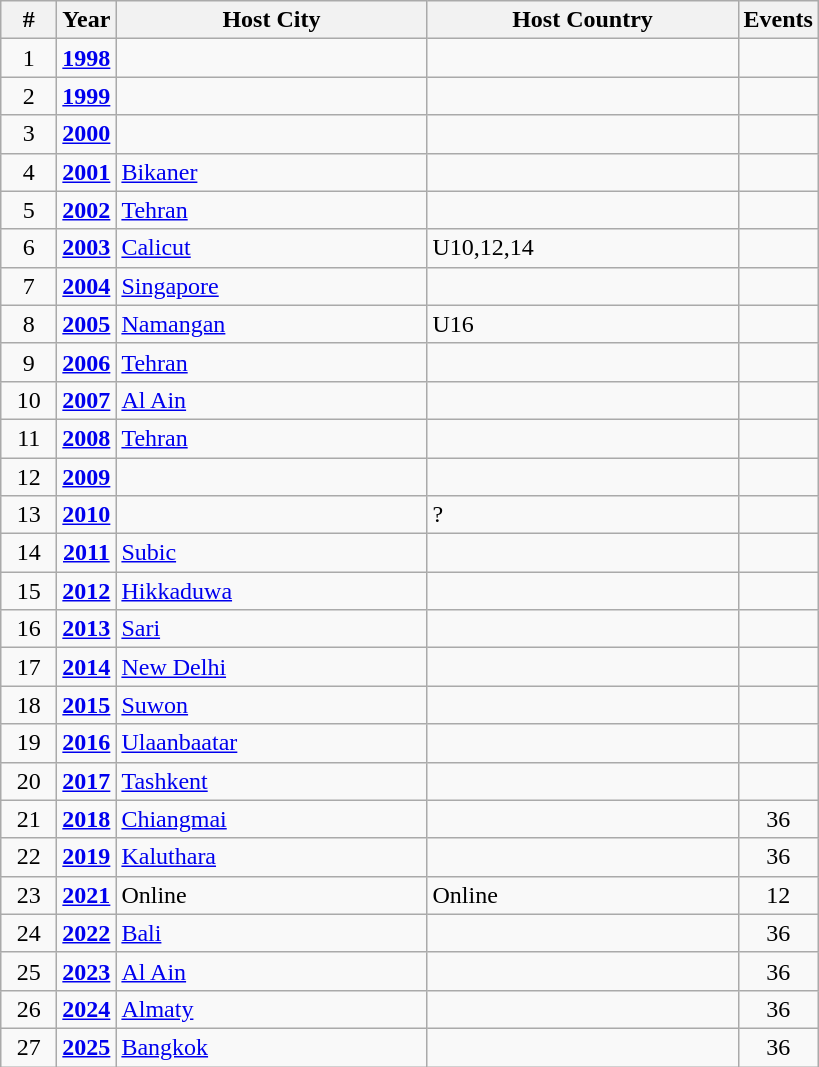<table class="wikitable sortable" style="text-align:center">
<tr>
<th width=30>#</th>
<th width=30>Year</th>
<th width=200>Host City</th>
<th width=200>Host Country</th>
<th width=30>Events</th>
</tr>
<tr>
<td>1</td>
<td><strong><a href='#'>1998</a></strong></td>
<td align=left><a href='#'></a></td>
<td align=left></td>
<td></td>
</tr>
<tr>
<td>2</td>
<td><strong><a href='#'>1999</a></strong></td>
<td align=left><a href='#'></a></td>
<td align=left></td>
<td></td>
</tr>
<tr>
<td>3</td>
<td><strong><a href='#'>2000</a></strong></td>
<td align=left><a href='#'></a></td>
<td align=left></td>
<td></td>
</tr>
<tr>
<td>4</td>
<td><strong><a href='#'>2001</a></strong></td>
<td align=left><a href='#'>Bikaner</a></td>
<td align=left></td>
<td></td>
</tr>
<tr>
<td>5</td>
<td><strong><a href='#'>2002</a></strong></td>
<td align=left><a href='#'>Tehran</a></td>
<td align=left></td>
<td></td>
</tr>
<tr>
<td>6</td>
<td><strong><a href='#'>2003</a></strong></td>
<td align=left><a href='#'>Calicut</a></td>
<td align=left> U10,12,14</td>
<td></td>
</tr>
<tr>
<td>7</td>
<td><strong><a href='#'>2004</a></strong></td>
<td align=left><a href='#'>Singapore</a></td>
<td align=left></td>
<td></td>
</tr>
<tr>
<td>8</td>
<td><strong><a href='#'>2005</a></strong></td>
<td align=left><a href='#'>Namangan</a></td>
<td align=left> U16</td>
<td></td>
</tr>
<tr>
<td>9</td>
<td><strong><a href='#'>2006</a></strong></td>
<td align=left><a href='#'>Tehran</a></td>
<td align=left></td>
<td></td>
</tr>
<tr>
<td>10</td>
<td><strong><a href='#'>2007</a></strong></td>
<td align=left><a href='#'>Al Ain</a></td>
<td align=left></td>
<td></td>
</tr>
<tr>
<td>11</td>
<td><strong><a href='#'>2008</a></strong></td>
<td align=left><a href='#'>Tehran</a></td>
<td align=left></td>
<td></td>
</tr>
<tr>
<td>12</td>
<td><strong><a href='#'>2009</a></strong></td>
<td align=left><a href='#'></a></td>
<td align=left></td>
<td></td>
</tr>
<tr>
<td>13</td>
<td><strong><a href='#'>2010</a></strong></td>
<td align=left><a href='#'></a></td>
<td align=left> ?</td>
<td></td>
</tr>
<tr>
<td>14</td>
<td><strong><a href='#'>2011</a></strong></td>
<td align=left><a href='#'>Subic</a></td>
<td align=left></td>
<td></td>
</tr>
<tr>
<td>15</td>
<td><strong><a href='#'>2012</a></strong></td>
<td align=left><a href='#'>Hikkaduwa</a></td>
<td align=left></td>
<td></td>
</tr>
<tr>
<td>16</td>
<td><strong><a href='#'>2013</a></strong></td>
<td align=left><a href='#'>Sari</a></td>
<td align=left></td>
<td></td>
</tr>
<tr>
<td>17</td>
<td><strong><a href='#'>2014</a></strong></td>
<td align=left><a href='#'>New Delhi</a></td>
<td align=left></td>
<td></td>
</tr>
<tr>
<td>18</td>
<td><strong><a href='#'>2015</a></strong></td>
<td align=left><a href='#'>Suwon</a></td>
<td align=left></td>
<td></td>
</tr>
<tr>
<td>19</td>
<td><strong><a href='#'>2016</a></strong></td>
<td align=left><a href='#'>Ulaanbaatar</a></td>
<td align=left></td>
<td></td>
</tr>
<tr>
<td>20</td>
<td><strong><a href='#'>2017</a></strong></td>
<td align=left><a href='#'>Tashkent</a></td>
<td align=left></td>
<td></td>
</tr>
<tr>
<td>21</td>
<td><strong><a href='#'>2018</a></strong></td>
<td align=left><a href='#'>Chiangmai</a></td>
<td align=left></td>
<td>36</td>
</tr>
<tr>
<td>22</td>
<td><strong><a href='#'>2019</a></strong></td>
<td align=left><a href='#'>Kaluthara</a></td>
<td align=left></td>
<td>36</td>
</tr>
<tr>
<td>23</td>
<td><strong><a href='#'>2021</a></strong></td>
<td align=left>Online</td>
<td align=left>Online</td>
<td>12</td>
</tr>
<tr>
<td>24</td>
<td><strong><a href='#'>2022</a></strong></td>
<td align=left><a href='#'>Bali</a></td>
<td align=left></td>
<td>36</td>
</tr>
<tr>
<td>25</td>
<td><strong><a href='#'>2023</a></strong></td>
<td align=left><a href='#'>Al Ain</a></td>
<td align=left></td>
<td>36</td>
</tr>
<tr>
<td>26</td>
<td><strong><a href='#'>2024</a></strong></td>
<td align=left><a href='#'>Almaty</a></td>
<td align=left></td>
<td>36</td>
</tr>
<tr>
<td>27</td>
<td><strong><a href='#'>2025</a></strong></td>
<td align=left><a href='#'>Bangkok</a></td>
<td align=left></td>
<td>36</td>
</tr>
</table>
